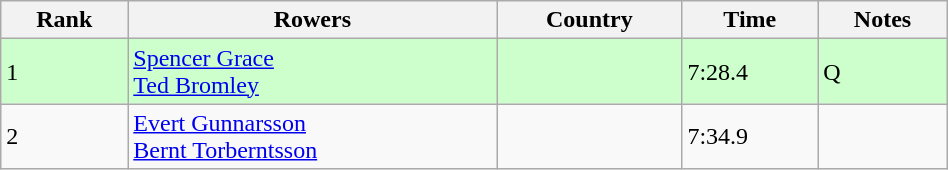<table class="wikitable" width=50%>
<tr>
<th>Rank</th>
<th>Rowers</th>
<th>Country</th>
<th>Time</th>
<th>Notes</th>
</tr>
<tr bgcolor=ccffcc>
<td>1</td>
<td><a href='#'>Spencer Grace</a><br><a href='#'>Ted Bromley</a></td>
<td></td>
<td>7:28.4</td>
<td>Q</td>
</tr>
<tr>
<td>2</td>
<td><a href='#'>Evert Gunnarsson</a><br><a href='#'>Bernt Torberntsson</a></td>
<td></td>
<td>7:34.9</td>
<td></td>
</tr>
</table>
